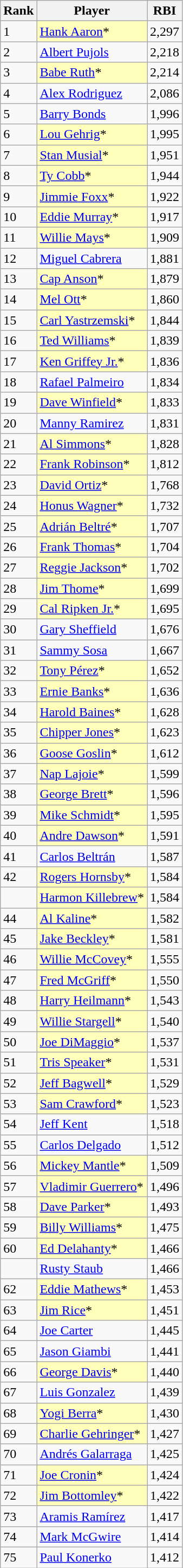<table class="wikitable" style="float:left;">
<tr style="white-space:nowrap;">
<th>Rank</th>
<th>Player</th>
<th>RBI</th>
</tr>
<tr>
<td>1</td>
<td style="background:#ffffbb;"><a href='#'>Hank Aaron</a>*</td>
<td>2,297</td>
</tr>
<tr>
<td>2</td>
<td><a href='#'>Albert Pujols</a></td>
<td>2,218</td>
</tr>
<tr>
<td>3</td>
<td style="background:#ffffbb;"><a href='#'>Babe Ruth</a>*</td>
<td>2,214</td>
</tr>
<tr>
<td>4</td>
<td><a href='#'>Alex Rodriguez</a></td>
<td>2,086</td>
</tr>
<tr>
<td>5</td>
<td><a href='#'>Barry Bonds</a></td>
<td>1,996</td>
</tr>
<tr>
<td>6</td>
<td style="background:#ffffbb;"><a href='#'>Lou Gehrig</a>*</td>
<td>1,995</td>
</tr>
<tr>
<td>7</td>
<td style="background:#ffffbb;"><a href='#'>Stan Musial</a>*</td>
<td>1,951</td>
</tr>
<tr>
<td>8</td>
<td style="background:#ffffbb;"><a href='#'>Ty Cobb</a>*</td>
<td>1,944</td>
</tr>
<tr>
<td>9</td>
<td style="background:#ffffbb;"><a href='#'>Jimmie Foxx</a>*</td>
<td>1,922</td>
</tr>
<tr>
<td>10</td>
<td style="background:#ffffbb;"><a href='#'>Eddie Murray</a>*</td>
<td>1,917</td>
</tr>
<tr>
<td>11</td>
<td style="background:#ffffbb;"><a href='#'>Willie Mays</a>*</td>
<td>1,909</td>
</tr>
<tr>
<td>12</td>
<td><a href='#'>Miguel Cabrera</a></td>
<td>1,881</td>
</tr>
<tr>
<td>13</td>
<td style="background:#ffffbb;"><a href='#'>Cap Anson</a>*</td>
<td>1,879</td>
</tr>
<tr>
<td>14</td>
<td style="background:#ffffbb;"><a href='#'>Mel Ott</a>*</td>
<td>1,860</td>
</tr>
<tr>
<td>15</td>
<td style="background:#ffffbb;"><a href='#'>Carl Yastrzemski</a>*</td>
<td>1,844</td>
</tr>
<tr>
<td>16</td>
<td style="background:#ffffbb;"><a href='#'>Ted Williams</a>*</td>
<td>1,839</td>
</tr>
<tr>
<td>17</td>
<td style="background:#ffffbb;"><a href='#'>Ken Griffey Jr.</a>*</td>
<td>1,836</td>
</tr>
<tr>
<td>18</td>
<td><a href='#'>Rafael Palmeiro</a></td>
<td>1,834</td>
</tr>
<tr>
<td>19</td>
<td style="background:#ffffbb;"><a href='#'>Dave Winfield</a>*</td>
<td>1,833</td>
</tr>
<tr>
<td>20</td>
<td><a href='#'>Manny Ramirez</a></td>
<td>1,831</td>
</tr>
<tr>
<td>21</td>
<td style="background:#ffffbb;"><a href='#'>Al Simmons</a>*</td>
<td>1,828</td>
</tr>
<tr>
<td>22</td>
<td style="background:#ffffbb;"><a href='#'>Frank Robinson</a>*</td>
<td>1,812</td>
</tr>
<tr>
<td>23</td>
<td style="background:#ffffbb;"><a href='#'>David Ortiz</a>*</td>
<td>1,768</td>
</tr>
<tr>
<td>24</td>
<td style="background:#ffffbb;"><a href='#'>Honus Wagner</a>*</td>
<td>1,732</td>
</tr>
<tr>
<td>25</td>
<td style="background:#ffffbb;"><a href='#'>Adrián Beltré</a>*</td>
<td>1,707</td>
</tr>
<tr>
<td>26</td>
<td style="background:#ffffbb;"><a href='#'>Frank Thomas</a>*</td>
<td>1,704</td>
</tr>
<tr>
<td>27</td>
<td style="background:#ffffbb;"><a href='#'>Reggie Jackson</a>*</td>
<td>1,702</td>
</tr>
<tr>
<td>28</td>
<td style="background:#ffffbb;"><a href='#'>Jim Thome</a>*</td>
<td>1,699</td>
</tr>
<tr>
<td>29</td>
<td style="background:#ffffbb;"><a href='#'>Cal Ripken Jr.</a>*</td>
<td>1,695</td>
</tr>
<tr>
<td>30</td>
<td><a href='#'>Gary Sheffield</a></td>
<td>1,676</td>
</tr>
<tr>
<td>31</td>
<td><a href='#'>Sammy Sosa</a></td>
<td>1,667</td>
</tr>
<tr>
<td>32</td>
<td style="background:#ffffbb;"><a href='#'>Tony Pérez</a>*</td>
<td>1,652</td>
</tr>
<tr>
<td>33</td>
<td style="background:#ffffbb;"><a href='#'>Ernie Banks</a>*</td>
<td>1,636</td>
</tr>
<tr>
<td>34</td>
<td style="background:#ffffbb;"><a href='#'>Harold Baines</a>*</td>
<td>1,628</td>
</tr>
<tr>
<td>35</td>
<td style="background:#ffffbb;"><a href='#'>Chipper Jones</a>*</td>
<td>1,623</td>
</tr>
<tr>
<td>36</td>
<td style="background:#ffffbb;"><a href='#'>Goose Goslin</a>*</td>
<td>1,612</td>
</tr>
<tr>
<td>37</td>
<td style="background:#ffffbb;"><a href='#'>Nap Lajoie</a>*</td>
<td>1,599</td>
</tr>
<tr>
<td>38</td>
<td style="background:#ffffbb;"><a href='#'>George Brett</a>*</td>
<td>1,596</td>
</tr>
<tr>
<td>39</td>
<td style="background:#ffffbb;"><a href='#'>Mike Schmidt</a>*</td>
<td>1,595</td>
</tr>
<tr>
<td>40</td>
<td style="background:#ffffbb;"><a href='#'>Andre Dawson</a>*</td>
<td>1,591</td>
</tr>
<tr>
<td>41</td>
<td><a href='#'>Carlos Beltrán</a></td>
<td>1,587</td>
</tr>
<tr>
<td>42</td>
<td style="background:#ffffbb;"><a href='#'>Rogers Hornsby</a>*</td>
<td>1,584</td>
</tr>
<tr>
<td></td>
<td style="background:#ffffbb;"><a href='#'>Harmon Killebrew</a>*</td>
<td>1,584</td>
</tr>
<tr>
<td>44</td>
<td style="background:#ffffbb;"><a href='#'>Al Kaline</a>*</td>
<td>1,582</td>
</tr>
<tr>
<td>45</td>
<td style="background:#ffffbb;"><a href='#'>Jake Beckley</a>*</td>
<td>1,581</td>
</tr>
<tr>
<td>46</td>
<td style="background:#ffffbb;"><a href='#'>Willie McCovey</a>*</td>
<td>1,555</td>
</tr>
<tr>
<td>47</td>
<td style="background:#ffffbb;"><a href='#'>Fred McGriff</a>*</td>
<td>1,550</td>
</tr>
<tr>
<td>48</td>
<td style="background:#ffffbb;"><a href='#'>Harry Heilmann</a>*</td>
<td>1,543</td>
</tr>
<tr>
<td>49</td>
<td style="background:#ffffbb;"><a href='#'>Willie Stargell</a>*</td>
<td>1,540</td>
</tr>
<tr>
<td>50</td>
<td style="background:#ffffbb;"><a href='#'>Joe DiMaggio</a>*</td>
<td>1,537</td>
</tr>
<tr>
<td>51</td>
<td style="background:#ffffbb;"><a href='#'>Tris Speaker</a>*</td>
<td>1,531</td>
</tr>
<tr>
<td>52</td>
<td style="background:#ffffbb;"><a href='#'>Jeff Bagwell</a>*</td>
<td>1,529</td>
</tr>
<tr>
<td>53</td>
<td style="background:#ffffbb;"><a href='#'>Sam Crawford</a>*</td>
<td>1,523</td>
</tr>
<tr>
<td>54</td>
<td><a href='#'>Jeff Kent</a></td>
<td>1,518</td>
</tr>
<tr>
<td>55</td>
<td><a href='#'>Carlos Delgado</a></td>
<td>1,512</td>
</tr>
<tr>
<td>56</td>
<td style="background:#ffffbb;"><a href='#'>Mickey Mantle</a>*</td>
<td>1,509</td>
</tr>
<tr>
<td>57</td>
<td style="background:#ffffbb;"><a href='#'>Vladimir Guerrero</a>*</td>
<td>1,496</td>
</tr>
<tr>
<td>58</td>
<td style="background:#ffffbb;"><a href='#'>Dave Parker</a>*</td>
<td>1,493</td>
</tr>
<tr>
<td>59</td>
<td style="background:#ffffbb;"><a href='#'>Billy Williams</a>*</td>
<td>1,475</td>
</tr>
<tr>
<td>60</td>
<td style="background:#ffffbb;"><a href='#'>Ed Delahanty</a>*</td>
<td>1,466</td>
</tr>
<tr>
<td></td>
<td><a href='#'>Rusty Staub</a></td>
<td>1,466</td>
</tr>
<tr>
<td>62</td>
<td style="background:#ffffbb;"><a href='#'>Eddie Mathews</a>*</td>
<td>1,453</td>
</tr>
<tr>
<td>63</td>
<td style="background:#ffffbb;"><a href='#'>Jim Rice</a>*</td>
<td>1,451</td>
</tr>
<tr>
<td>64</td>
<td><a href='#'>Joe Carter</a></td>
<td>1,445</td>
</tr>
<tr>
<td>65</td>
<td><a href='#'>Jason Giambi</a></td>
<td>1,441</td>
</tr>
<tr>
<td>66</td>
<td style="background:#ffffbb;"><a href='#'>George Davis</a>*</td>
<td>1,440</td>
</tr>
<tr>
<td>67</td>
<td><a href='#'>Luis Gonzalez</a></td>
<td>1,439</td>
</tr>
<tr>
<td>68</td>
<td style="background:#ffffbb;"><a href='#'>Yogi Berra</a>*</td>
<td>1,430</td>
</tr>
<tr>
<td>69</td>
<td style="background:#ffffbb;"><a href='#'>Charlie Gehringer</a>*</td>
<td>1,427</td>
</tr>
<tr>
<td>70</td>
<td><a href='#'>Andrés Galarraga</a></td>
<td>1,425</td>
</tr>
<tr>
<td>71</td>
<td style="background:#ffffbb;"><a href='#'>Joe Cronin</a>*</td>
<td>1,424</td>
</tr>
<tr>
<td>72</td>
<td style="background:#ffffbb;"><a href='#'>Jim Bottomley</a>*</td>
<td>1,422</td>
</tr>
<tr>
<td>73</td>
<td><a href='#'>Aramis Ramírez</a></td>
<td>1,417</td>
</tr>
<tr>
<td>74</td>
<td><a href='#'>Mark McGwire</a></td>
<td>1,414</td>
</tr>
<tr>
<td>75</td>
<td><a href='#'>Paul Konerko</a></td>
<td>1,412</td>
</tr>
</table>
